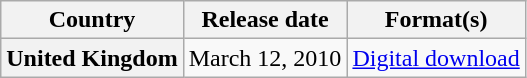<table class="wikitable plainrowheaders">
<tr>
<th scope="col">Country</th>
<th scope="col">Release date</th>
<th scope="col">Format(s)</th>
</tr>
<tr>
<th scope="row">United Kingdom</th>
<td>March 12, 2010</td>
<td><a href='#'>Digital download</a></td>
</tr>
</table>
